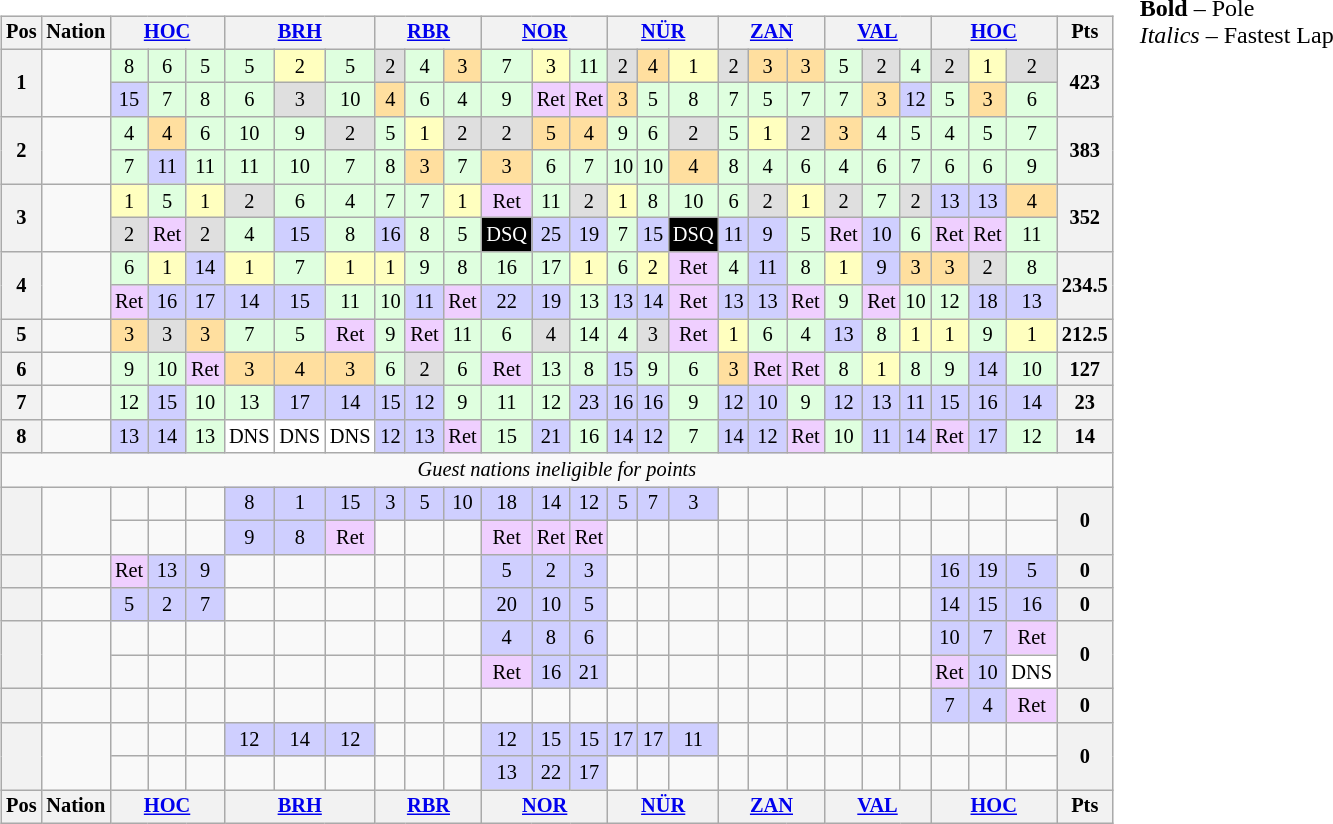<table>
<tr>
<td valign="top"><br><table align="left"| class="wikitable" style="font-size: 85%; text-align: center">
<tr valign="top">
<th valign="middle">Pos</th>
<th valign="middle">Nation</th>
<th colspan=3><a href='#'>HOC</a><br></th>
<th colspan=3><a href='#'>BRH</a><br></th>
<th colspan=3><a href='#'>RBR</a><br></th>
<th colspan=3><a href='#'>NOR</a><br></th>
<th colspan=3><a href='#'>NÜR</a><br></th>
<th colspan=3><a href='#'>ZAN</a><br></th>
<th colspan=3><a href='#'>VAL</a><br></th>
<th colspan=3><a href='#'>HOC</a><br></th>
<th valign="middle">Pts</th>
</tr>
<tr>
<th rowspan=2>1</th>
<td align="left" rowspan=2></td>
<td style="background:#DFFFDF;">8</td>
<td style="background:#DFFFDF;">6</td>
<td style="background:#DFFFDF;">5</td>
<td style="background:#DFFFDF;">5</td>
<td style="background:#FFFFBF;">2</td>
<td style="background:#DFFFDF;">5</td>
<td style="background:#DFDFDF;">2</td>
<td style="background:#DFFFDF;">4</td>
<td style="background:#FFDF9F;">3</td>
<td style="background:#DFFFDF;">7</td>
<td style="background:#FFFFBF;">3</td>
<td style="background:#DFFFDF;">11</td>
<td style="background:#DFDFDF;">2</td>
<td style="background:#FFDF9F;">4</td>
<td style="background:#FFFFBF;">1</td>
<td style="background:#DFDFDF;">2</td>
<td style="background:#FFDF9F;">3</td>
<td style="background:#FFDF9F;">3</td>
<td style="background:#DFFFDF;">5</td>
<td style="background:#DFDFDF;">2</td>
<td style="background:#DFFFDF;">4</td>
<td style="background:#DFDFDF;">2</td>
<td style="background:#FFFFBF;">1</td>
<td style="background:#DFDFDF;">2</td>
<th rowspan=2>423</th>
</tr>
<tr>
<td style="background:#CFCFFF;">15</td>
<td style="background:#DFFFDF;">7</td>
<td style="background:#DFFFDF;">8</td>
<td style="background:#DFFFDF;">6</td>
<td style="background:#DFDFDF;">3</td>
<td style="background:#DFFFDF;">10</td>
<td style="background:#FFDF9F;">4</td>
<td style="background:#DFFFDF;">6</td>
<td style="background:#DFFFDF;">4</td>
<td style="background:#DFFFDF;">9</td>
<td style="background:#EFCFFF;">Ret</td>
<td style="background:#EFCFFF;">Ret</td>
<td style="background:#FFDF9F;">3</td>
<td style="background:#DFFFDF;">5</td>
<td style="background:#DFFFDF;">8</td>
<td style="background:#DFFFDF;">7</td>
<td style="background:#DFFFDF;">5</td>
<td style="background:#DFFFDF;">7</td>
<td style="background:#DFFFDF;">7</td>
<td style="background:#FFDF9F;">3</td>
<td style="background:#CFCFFF;">12</td>
<td style="background:#DFFFDF;">5</td>
<td style="background:#FFDF9F;">3</td>
<td style="background:#DFFFDF;">6</td>
</tr>
<tr>
<th rowspan=2>2</th>
<td align="left" rowspan=2 nowrap></td>
<td style="background:#DFFFDF;">4</td>
<td style="background:#FFDF9F;">4</td>
<td style="background:#DFFFDF;">6</td>
<td style="background:#DFFFDF;">10</td>
<td style="background:#DFFFDF;">9</td>
<td style="background:#DFDFDF;">2</td>
<td style="background:#DFFFDF;">5</td>
<td style="background:#FFFFBF;">1</td>
<td style="background:#DFDFDF;">2</td>
<td style="background:#DFDFDF;">2</td>
<td style="background:#FFDF9F;">5</td>
<td style="background:#FFDF9F;">4</td>
<td style="background:#DFFFDF;">9</td>
<td style="background:#DFFFDF;">6</td>
<td style="background:#DFDFDF;">2</td>
<td style="background:#DFFFDF;">5</td>
<td style="background:#FFFFBF;">1</td>
<td style="background:#DFDFDF;">2</td>
<td style="background:#FFDF9F;">3</td>
<td style="background:#DFFFDF;">4</td>
<td style="background:#DFFFDF;">5</td>
<td style="background:#DFFFDF;">4</td>
<td style="background:#DFFFDF;">5</td>
<td style="background:#DFFFDF;">7</td>
<th rowspan=2>383</th>
</tr>
<tr>
<td style="background:#DFFFDF;">7</td>
<td style="background:#CFCFFF;">11</td>
<td style="background:#DFFFDF;">11</td>
<td style="background:#DFFFDF;">11</td>
<td style="background:#DFFFDF;">10</td>
<td style="background:#DFFFDF;">7</td>
<td style="background:#DFFFDF;">8</td>
<td style="background:#FFDF9F;">3</td>
<td style="background:#DFFFDF;">7</td>
<td style="background:#FFDF9F;">3</td>
<td style="background:#DFFFDF;">6</td>
<td style="background:#DFFFDF;">7</td>
<td style="background:#DFFFDF;">10</td>
<td style="background:#DFFFDF;">10</td>
<td style="background:#FFDF9F;">4</td>
<td style="background:#DFFFDF;">8</td>
<td style="background:#DFFFDF;">4</td>
<td style="background:#DFFFDF;">6</td>
<td style="background:#DFFFDF;">4</td>
<td style="background:#DFFFDF;">6</td>
<td style="background:#DFFFDF;">7</td>
<td style="background:#DFFFDF;">6</td>
<td style="background:#DFFFDF;">6</td>
<td style="background:#DFFFDF;">9</td>
</tr>
<tr>
<th rowspan=2>3</th>
<td align="left" rowspan=2></td>
<td style="background:#FFFFBF;">1</td>
<td style="background:#DFFFDF;">5</td>
<td style="background:#FFFFBF;">1</td>
<td style="background:#DFDFDF;">2</td>
<td style="background:#DFFFDF;">6</td>
<td style="background:#DFFFDF;">4</td>
<td style="background:#DFFFDF;">7</td>
<td style="background:#DFFFDF;">7</td>
<td style="background:#FFFFBF;">1</td>
<td style="background:#EFCFFF;">Ret</td>
<td style="background:#DFFFDF;">11</td>
<td style="background:#DFDFDF;">2</td>
<td style="background:#FFFFBF;">1</td>
<td style="background:#DFFFDF;">8</td>
<td style="background:#DFFFDF;">10</td>
<td style="background:#DFFFDF;">6</td>
<td style="background:#DFDFDF;">2</td>
<td style="background:#FFFFBF;">1</td>
<td style="background:#DFDFDF;">2</td>
<td style="background:#DFFFDF;">7</td>
<td style="background:#DFDFDF;">2</td>
<td style="background:#CFCFFF;">13</td>
<td style="background:#CFCFFF;">13</td>
<td style="background:#FFDF9F;">4</td>
<th rowspan=2>352</th>
</tr>
<tr>
<td style="background:#DFDFDF;">2</td>
<td style="background:#EFCFFF;">Ret</td>
<td style="background:#DFDFDF;">2</td>
<td style="background:#DFFFDF;">4</td>
<td style="background:#CFCFFF;">15</td>
<td style="background:#DFFFDF;">8</td>
<td style="background:#CFCFFF;">16</td>
<td style="background:#DFFFDF;">8</td>
<td style="background:#DFFFDF;">5</td>
<td style="background:black; color:white;">DSQ</td>
<td style="background:#CFCFFF;">25</td>
<td style="background:#CFCFFF;">19</td>
<td style="background:#DFFFDF;">7</td>
<td style="background:#CFCFFF;">15</td>
<td style="background:black; color:white;">DSQ</td>
<td style="background:#CFCFFF;">11</td>
<td style="background:#CFCFFF;">9</td>
<td style="background:#DFFFDF;">5</td>
<td style="background:#EFCFFF;">Ret</td>
<td style="background:#CFCFFF;">10</td>
<td style="background:#DFFFDF;">6</td>
<td style="background:#EFCFFF;">Ret</td>
<td style="background:#EFCFFF;">Ret</td>
<td style="background:#DFFFDF;">11</td>
</tr>
<tr>
<th rowspan=2>4</th>
<td align="left" rowspan=2></td>
<td style="background:#DFFFDF;">6</td>
<td style="background:#FFFFBF;">1</td>
<td style="background:#CFCFFF;">14</td>
<td style="background:#FFFFBF;">1</td>
<td style="background:#DFFFDF;">7</td>
<td style="background:#FFFFBF;">1</td>
<td style="background:#FFFFBF;">1</td>
<td style="background:#DFFFDF;">9</td>
<td style="background:#DFFFDF;">8</td>
<td style="background:#DFFFDF;">16</td>
<td style="background:#DFFFDF;">17</td>
<td style="background:#FFFFBF;">1</td>
<td style="background:#DFFFDF;">6</td>
<td style="background:#FFFFBF;">2</td>
<td style="background:#EFCFFF;">Ret</td>
<td style="background:#DFFFDF;">4</td>
<td style="background:#CFCFFF;">11</td>
<td style="background:#DFFFDF;">8</td>
<td style="background:#FFFFBF;">1</td>
<td style="background:#CFCFFF;">9</td>
<td style="background:#FFDF9F;">3</td>
<td style="background:#FFDF9F;">3</td>
<td style="background:#DFDFDF;">2</td>
<td style="background:#DFFFDF;">8</td>
<th rowspan=2>234.5</th>
</tr>
<tr>
<td style="background:#EFCFFF;">Ret</td>
<td style="background:#CFCFFF;">16</td>
<td style="background:#CFCFFF;">17</td>
<td style="background:#CFCFFF;">14</td>
<td style="background:#CFCFFF;">15</td>
<td style="background:#DFFFDF;">11</td>
<td style="background:#DFFFDF;">10</td>
<td style="background:#CFCFFF;">11</td>
<td style="background:#EFCFFF;">Ret</td>
<td style="background:#CFCFFF;">22</td>
<td style="background:#CFCFFF;">19</td>
<td style="background:#DFFFDF;">13</td>
<td style="background:#CFCFFF;">13</td>
<td style="background:#CFCFFF;">14</td>
<td style="background:#EFCFFF;">Ret</td>
<td style="background:#CFCFFF;">13</td>
<td style="background:#CFCFFF;">13</td>
<td style="background:#EFCFFF;">Ret</td>
<td style="background:#DFFFDF;">9</td>
<td style="background:#EFCFFF;">Ret</td>
<td style="background:#DFFFDF;">10</td>
<td style="background:#DFFFDF;">12</td>
<td style="background:#CFCFFF;">18</td>
<td style="background:#CFCFFF;">13</td>
</tr>
<tr>
<th>5</th>
<td align="left"></td>
<td style="background:#FFDF9F;">3</td>
<td style="background:#DFDFDF;">3</td>
<td style="background:#FFDF9F;">3</td>
<td style="background:#DFFFDF;">7</td>
<td style="background:#DFFFDF;">5</td>
<td style="background:#EFCFFF;">Ret</td>
<td style="background:#DFFFDF;">9</td>
<td style="background:#EFCFFF;">Ret</td>
<td style="background:#DFFFDF;">11</td>
<td style="background:#DFFFDF;">6</td>
<td style="background:#DFDFDF;">4</td>
<td style="background:#DFFFDF;">14</td>
<td style="background:#DFFFDF;">4</td>
<td style="background:#DFDFDF;">3</td>
<td style="background:#EFCFFF;">Ret</td>
<td style="background:#FFFFBF;">1</td>
<td style="background:#DFFFDF;">6</td>
<td style="background:#DFFFDF;">4</td>
<td style="background:#CFCFFF;">13</td>
<td style="background:#DFFFDF;">8</td>
<td style="background:#FFFFBF;">1</td>
<td style="background:#FFFFBF;">1</td>
<td style="background:#DFFFDF;">9</td>
<td style="background:#FFFFBF;">1</td>
<th>212.5</th>
</tr>
<tr>
<th>6</th>
<td align="left" nowrap></td>
<td style="background:#DFFFDF;">9</td>
<td style="background:#DFFFDF;">10</td>
<td style="background:#EFCFFF;">Ret</td>
<td style="background:#FFDF9F;">3</td>
<td style="background:#FFDF9F;">4</td>
<td style="background:#FFDF9F;">3</td>
<td style="background:#DFFFDF;">6</td>
<td style="background:#DFDFDF;">2</td>
<td style="background:#DFFFDF;">6</td>
<td style="background:#EFCFFF;">Ret</td>
<td style="background:#DFFFDF;">13</td>
<td style="background:#DFFFDF;">8</td>
<td style="background:#CFCFFF;">15</td>
<td style="background:#DFFFDF;">9</td>
<td style="background:#DFFFDF;">6</td>
<td style="background:#FFDF9F;">3</td>
<td style="background:#EFCFFF;">Ret</td>
<td style="background:#EFCFFF;">Ret</td>
<td style="background:#DFFFDF;">8</td>
<td style="background:#FFFFBF;">1</td>
<td style="background:#DFFFDF;">8</td>
<td style="background:#DFFFDF;">9</td>
<td style="background:#CFCFFF;">14</td>
<td style="background:#DFFFDF;">10</td>
<th>127</th>
</tr>
<tr>
<th>7</th>
<td align="left"></td>
<td style="background:#DFFFDF;">12</td>
<td style="background:#CFCFFF;">15</td>
<td style="background:#DFFFDF;">10</td>
<td style="background:#DFFFDF;">13</td>
<td style="background:#CFCFFF;">17</td>
<td style="background:#CFCFFF;">14</td>
<td style="background:#CFCFFF;">15</td>
<td style="background:#CFCFFF;">12</td>
<td style="background:#DFFFDF;">9</td>
<td style="background:#DFFFDF;">11</td>
<td style="background:#DFFFDF;">12</td>
<td style="background:#CFCFFF;">23</td>
<td style="background:#CFCFFF;">16</td>
<td style="background:#CFCFFF;">16</td>
<td style="background:#DFFFDF;">9</td>
<td style="background:#CFCFFF;">12</td>
<td style="background:#CFCFFF;">10</td>
<td style="background:#DFFFDF;">9</td>
<td style="background:#CFCFFF;">12</td>
<td style="background:#CFCFFF;">13</td>
<td style="background:#CFCFFF;">11</td>
<td style="background:#CFCFFF;">15</td>
<td style="background:#CFCFFF;">16</td>
<td style="background:#CFCFFF;">14</td>
<th>23</th>
</tr>
<tr>
<th>8</th>
<td align="left"></td>
<td style="background:#CFCFFF;">13</td>
<td style="background:#CFCFFF;">14</td>
<td style="background:#DFFFDF;">13</td>
<td style="background:#FFFFFF;">DNS</td>
<td style="background:#FFFFFF;">DNS</td>
<td style="background:#FFFFFF;">DNS</td>
<td style="background:#CFCFFF;">12</td>
<td style="background:#CFCFFF;">13</td>
<td style="background:#EFCFFF;">Ret</td>
<td style="background:#DFFFDF;">15</td>
<td style="background:#CFCFFF;">21</td>
<td style="background:#DFFFDF;">16</td>
<td style="background:#CFCFFF;">14</td>
<td style="background:#CFCFFF;">12</td>
<td style="background:#DFFFDF;">7</td>
<td style="background:#CFCFFF;">14</td>
<td style="background:#CFCFFF;">12</td>
<td style="background:#EFCFFF;">Ret</td>
<td style="background:#DFFFDF;">10</td>
<td style="background:#CFCFFF;">11</td>
<td style="background:#CFCFFF;">14</td>
<td style="background:#EFCFFF;">Ret</td>
<td style="background:#CFCFFF;">17</td>
<td style="background:#DFFFDF;">12</td>
<th>14</th>
</tr>
<tr>
<td colspan=27 align=center><em>Guest nations ineligible for points</em></td>
</tr>
<tr>
<th rowspan=2></th>
<td align="left" rowspan=2></td>
<td></td>
<td></td>
<td></td>
<td style="background:#CFCFFF;">8</td>
<td style="background:#CFCFFF;">1</td>
<td style="background:#CFCFFF;">15</td>
<td style="background:#CFCFFF;">3</td>
<td style="background:#CFCFFF;">5</td>
<td style="background:#CFCFFF;">10</td>
<td style="background:#CFCFFF;">18</td>
<td style="background:#CFCFFF;">14</td>
<td style="background:#CFCFFF;">12</td>
<td style="background:#CFCFFF;">5</td>
<td style="background:#CFCFFF;">7</td>
<td style="background:#CFCFFF;">3</td>
<td></td>
<td></td>
<td></td>
<td></td>
<td></td>
<td></td>
<td></td>
<td></td>
<td></td>
<th rowspan=2>0</th>
</tr>
<tr>
<td></td>
<td></td>
<td></td>
<td style="background:#CFCFFF;">9</td>
<td style="background:#CFCFFF;">8</td>
<td style="background:#EFCFFF;">Ret</td>
<td></td>
<td></td>
<td></td>
<td style="background:#EFCFFF;">Ret</td>
<td style="background:#EFCFFF;">Ret</td>
<td style="background:#EFCFFF;">Ret</td>
<td></td>
<td></td>
<td></td>
<td></td>
<td></td>
<td></td>
<td></td>
<td></td>
<td></td>
<td></td>
<td></td>
<td></td>
</tr>
<tr>
<th></th>
<td align="left"></td>
<td style="background:#EFCFFF;">Ret</td>
<td style="background:#CFCFFF;">13</td>
<td style="background:#CFCFFF;">9</td>
<td></td>
<td></td>
<td></td>
<td></td>
<td></td>
<td></td>
<td style="background:#CFCFFF;">5</td>
<td style="background:#CFCFFF;">2</td>
<td style="background:#CFCFFF;">3</td>
<td></td>
<td></td>
<td></td>
<td></td>
<td></td>
<td></td>
<td></td>
<td></td>
<td></td>
<td style="background:#CFCFFF;">16</td>
<td style="background:#CFCFFF;">19</td>
<td style="background:#CFCFFF;">5</td>
<th>0</th>
</tr>
<tr>
<th></th>
<td align="left"></td>
<td style="background:#CFCFFF;">5</td>
<td style="background:#CFCFFF;">2</td>
<td style="background:#CFCFFF;">7</td>
<td></td>
<td></td>
<td></td>
<td></td>
<td></td>
<td></td>
<td style="background:#CFCFFF;">20</td>
<td style="background:#CFCFFF;">10</td>
<td style="background:#CFCFFF;">5</td>
<td></td>
<td></td>
<td></td>
<td></td>
<td></td>
<td></td>
<td></td>
<td></td>
<td></td>
<td style="background:#CFCFFF;">14</td>
<td style="background:#CFCFFF;">15</td>
<td style="background:#CFCFFF;">16</td>
<th>0</th>
</tr>
<tr>
<th rowspan=2></th>
<td align="left" rowspan=2></td>
<td></td>
<td></td>
<td></td>
<td></td>
<td></td>
<td></td>
<td></td>
<td></td>
<td></td>
<td style="background:#CFCFFF;">4</td>
<td style="background:#CFCFFF;">8</td>
<td style="background:#CFCFFF;">6</td>
<td></td>
<td></td>
<td></td>
<td></td>
<td></td>
<td></td>
<td></td>
<td></td>
<td></td>
<td style="background:#CFCFFF;">10</td>
<td style="background:#CFCFFF;">7</td>
<td style="background:#EFCFFF;">Ret</td>
<th rowspan=2>0</th>
</tr>
<tr>
<td></td>
<td></td>
<td></td>
<td></td>
<td></td>
<td></td>
<td></td>
<td></td>
<td></td>
<td style="background:#EFCFFF;">Ret</td>
<td style="background:#CFCFFF;">16</td>
<td style="background:#CFCFFF;">21</td>
<td></td>
<td></td>
<td></td>
<td></td>
<td></td>
<td></td>
<td></td>
<td></td>
<td></td>
<td style="background:#EFCFFF;">Ret</td>
<td style="background:#CFCFFF;">10</td>
<td style="background:#FFFFFF;">DNS</td>
</tr>
<tr>
<th></th>
<td align="left"></td>
<td></td>
<td></td>
<td></td>
<td></td>
<td></td>
<td></td>
<td></td>
<td></td>
<td></td>
<td></td>
<td></td>
<td></td>
<td></td>
<td></td>
<td></td>
<td></td>
<td></td>
<td></td>
<td></td>
<td></td>
<td></td>
<td style="background:#CFCFFF;">7</td>
<td style="background:#CFCFFF;">4</td>
<td style="background:#EFCFFF;">Ret</td>
<th>0</th>
</tr>
<tr>
<th rowspan=2></th>
<td align="left" rowspan=2></td>
<td></td>
<td></td>
<td></td>
<td style="background:#CFCFFF;">12</td>
<td style="background:#CFCFFF;">14</td>
<td style="background:#CFCFFF;">12</td>
<td></td>
<td></td>
<td></td>
<td style="background:#CFCFFF;">12</td>
<td style="background:#CFCFFF;">15</td>
<td style="background:#CFCFFF;">15</td>
<td style="background:#CFCFFF;">17</td>
<td style="background:#CFCFFF;">17</td>
<td style="background:#CFCFFF;">11</td>
<td></td>
<td></td>
<td></td>
<td></td>
<td></td>
<td></td>
<td></td>
<td></td>
<td></td>
<th rowspan=2>0</th>
</tr>
<tr>
<td></td>
<td></td>
<td></td>
<td></td>
<td></td>
<td></td>
<td></td>
<td></td>
<td></td>
<td style="background:#CFCFFF;">13</td>
<td style="background:#CFCFFF;">22</td>
<td style="background:#CFCFFF;">17</td>
<td></td>
<td></td>
<td></td>
<td></td>
<td></td>
<td></td>
<td></td>
<td></td>
<td></td>
<td></td>
<td></td>
<td></td>
</tr>
<tr valign="top">
<th valign="middle">Pos</th>
<th valign="middle">Nation</th>
<th colspan=3><a href='#'>HOC</a><br></th>
<th colspan=3><a href='#'>BRH</a><br></th>
<th colspan=3><a href='#'>RBR</a><br></th>
<th colspan=3><a href='#'>NOR</a><br></th>
<th colspan=3><a href='#'>NÜR</a><br></th>
<th colspan=3><a href='#'>ZAN</a><br></th>
<th colspan=3><a href='#'>VAL</a><br></th>
<th colspan=3><a href='#'>HOC</a><br></th>
<th valign="middle">Pts</th>
</tr>
</table>
</td>
<td valign="top"><br>
<span><strong>Bold</strong> – Pole<br><em>Italics</em> – Fastest Lap</span></td>
</tr>
</table>
